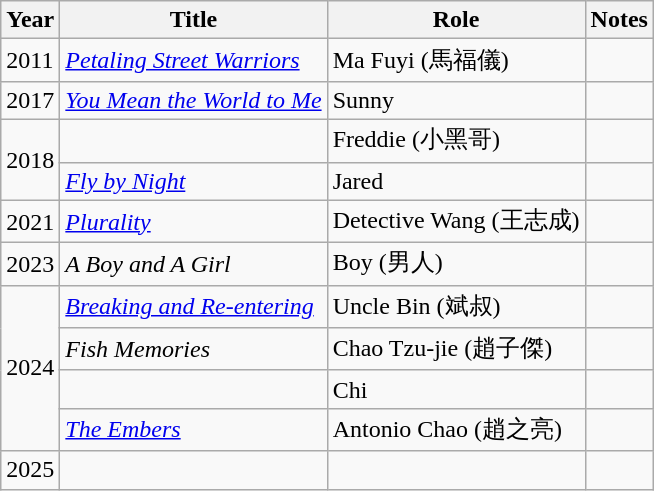<table class="wikitable">
<tr>
<th>Year</th>
<th>Title</th>
<th>Role</th>
<th>Notes</th>
</tr>
<tr>
<td>2011</td>
<td><em><a href='#'>Petaling Street Warriors</a></em></td>
<td>Ma Fuyi (馬福儀)</td>
<td></td>
</tr>
<tr>
<td>2017</td>
<td><em><a href='#'>You Mean the World to Me</a></em></td>
<td>Sunny</td>
<td></td>
</tr>
<tr>
<td rowspan="2">2018</td>
<td><em></em></td>
<td>Freddie (小黑哥)</td>
<td></td>
</tr>
<tr>
<td><em><a href='#'>Fly by Night</a></em></td>
<td>Jared</td>
<td></td>
</tr>
<tr>
<td>2021</td>
<td><em><a href='#'>Plurality</a></em></td>
<td>Detective Wang (王志成)</td>
<td></td>
</tr>
<tr>
<td>2023</td>
<td><em>A Boy and A Girl</em></td>
<td>Boy (男人)</td>
<td></td>
</tr>
<tr>
<td rowspan="4">2024</td>
<td><em><a href='#'>Breaking and Re-entering</a></em></td>
<td>Uncle Bin (斌叔)</td>
<td></td>
</tr>
<tr>
<td><em>Fish Memories</em></td>
<td>Chao Tzu-jie (趙子傑)</td>
<td></td>
</tr>
<tr>
<td><em></em></td>
<td>Chi</td>
<td></td>
</tr>
<tr>
<td><em><a href='#'>The Embers</a></em></td>
<td>Antonio Chao (趙之亮)</td>
<td></td>
</tr>
<tr>
<td>2025</td>
<td><em></em></td>
<td></td>
<td></td>
</tr>
</table>
